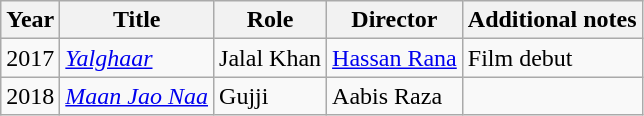<table class="wikitable">
<tr>
<th>Year</th>
<th>Title</th>
<th>Role</th>
<th>Director</th>
<th>Additional notes</th>
</tr>
<tr>
<td>2017</td>
<td><em><a href='#'>Yalghaar</a></em></td>
<td>Jalal Khan</td>
<td><a href='#'>Hassan Rana</a></td>
<td>Film debut</td>
</tr>
<tr>
<td>2018</td>
<td><em><a href='#'>Maan Jao Naa</a></em></td>
<td>Gujji</td>
<td>Aabis Raza</td>
<td></td>
</tr>
</table>
